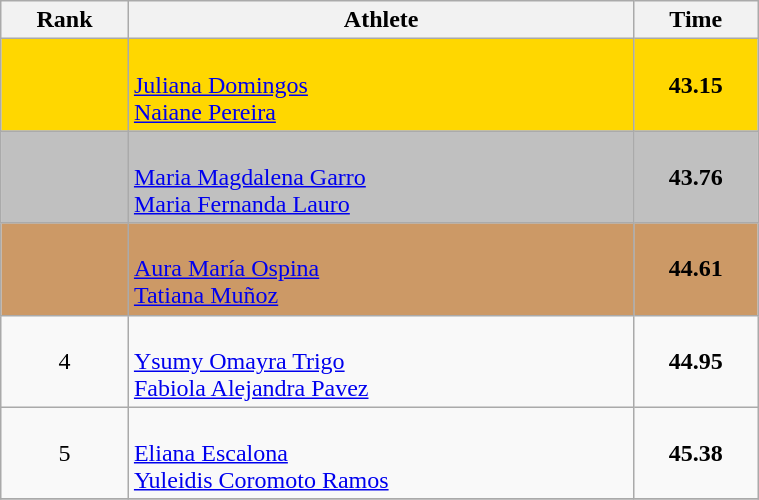<table class="wikitable" width=40% style="text-align:center">
<tr>
<th>Rank</th>
<th>Athlete</th>
<th>Time</th>
</tr>
<tr bgcolor=gold>
<td></td>
<td align=left><br><a href='#'>Juliana Domingos</a><br><a href='#'>Naiane Pereira</a></td>
<td><strong>43.15</strong></td>
</tr>
<tr bgcolor=silver>
<td></td>
<td align=left><br><a href='#'>Maria Magdalena Garro</a><br><a href='#'>Maria Fernanda Lauro</a></td>
<td><strong>43.76</strong></td>
</tr>
<tr bgcolor=cc9966>
<td></td>
<td align=left><br><a href='#'>Aura María Ospina</a><br><a href='#'>Tatiana Muñoz</a></td>
<td><strong>44.61</strong></td>
</tr>
<tr>
<td>4</td>
<td align=left><br><a href='#'>Ysumy Omayra Trigo</a><br><a href='#'>Fabiola Alejandra Pavez</a></td>
<td><strong>44.95</strong></td>
</tr>
<tr>
<td>5</td>
<td align=left><br><a href='#'>Eliana Escalona</a><br><a href='#'>Yuleidis Coromoto Ramos</a></td>
<td><strong>45.38</strong></td>
</tr>
<tr>
</tr>
</table>
